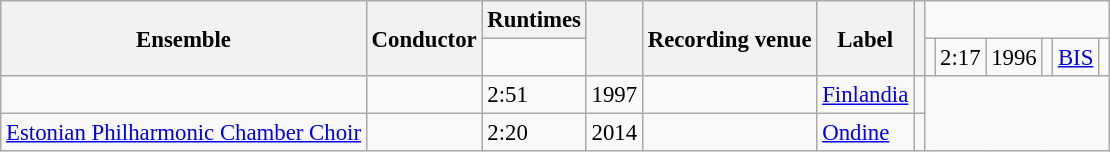<table class="wikitable sortable" style="margin-right:0; font-size:95%">
<tr>
<th rowspan=2 scope=col>Ensemble</th>
<th rowspan=2 scope=col>Conductor</th>
<th scope=col>Runtimes</th>
<th rowspan=2 scope=col></th>
<th rowspan=2 scope=col>Recording venue</th>
<th rowspan=2 scope=col>Label</th>
<th rowspan=2 scope=col class="unsortable"></th>
</tr>
<tr>
<td></td>
<td></td>
<td>2:17</td>
<td>1996</td>
<td></td>
<td><a href='#'>BIS</a></td>
<td></td>
</tr>
<tr>
<td></td>
<td></td>
<td>2:51</td>
<td>1997</td>
<td></td>
<td><a href='#'>Finlandia</a></td>
<td></td>
</tr>
<tr>
<td><a href='#'>Estonian Philharmonic Chamber Choir</a></td>
<td></td>
<td>2:20</td>
<td>2014</td>
<td></td>
<td><a href='#'>Ondine</a></td>
<td></td>
</tr>
</table>
